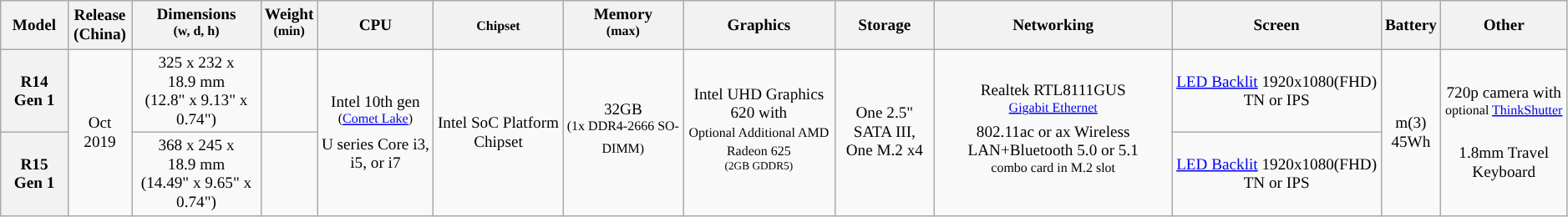<table class="wikitable" style="font-size:80%; text-align:center">
<tr>
<th>Model</th>
<th>Release<br>(China)</th>
<th>Dimensions <br><sup>(w, d, h)</sup></th>
<th>Weight <br><sup>(min)</sup></th>
<th>CPU</th>
<th><small>Chipset</small></th>
<th>Memory <br><sup>(max)</sup></th>
<th>Graphics</th>
<th>Storage</th>
<th>Networking</th>
<th>Screen</th>
<th>Battery</th>
<th>Other</th>
</tr>
<tr>
<th>R14 Gen 1 </th>
<td rowspan="2">Oct 2019</td>
<td>325 x 232 x 18.9 mm <br>(12.8" x 9.13" x 0.74")</td>
<td></td>
<td rowspan="2" style="background:">Intel 10th gen <br><sup>(<a href='#'>Comet Lake</a>)</sup> <br>U series Core i3, i5, or i7</td>
<td rowspan="2">Intel SoC Platform Chipset</td>
<td rowspan="2" style="background:">32GB <br><sup>(1x DDR4-2666 SO-DIMM)</sup></td>
<td rowspan="2" style="background:">Intel UHD Graphics 620 with <br><small>Optional Additional AMD Radeon 625 <br><sup>(2GB GDDR5)</sup></small></td>
<td rowspan="2" style="background:">One 2.5" SATA III, <br>One M.2 x4</td>
<td rowspan="2">Realtek RTL8111GUS <br><sup><a href='#'>Gigabit Ethernet</a></sup> <br>802.11ac or ax Wireless LAN+Bluetooth 5.0 or 5.1<br><sup>combo card in M.2 slot</sup></td>
<td style="background:"><a href='#'>LED Backlit</a> 1920x1080(FHD) TN or IPS</td>
<td rowspan="2" style="background:">m(3) <br>45Wh</td>
<td rowspan="2">720p camera with <br><sup>optional <a href='#'>ThinkShutter</a></sup> <br><br>1.8mm Travel Keyboard</td>
</tr>
<tr>
<th>R15 Gen 1 </th>
<td>368 x 245 x 18.9 mm <br>(14.49" x 9.65" x 0.74")</td>
<td></td>
<td style="background:"><a href='#'>LED Backlit</a> 1920x1080(FHD) TN or IPS</td>
</tr>
</table>
